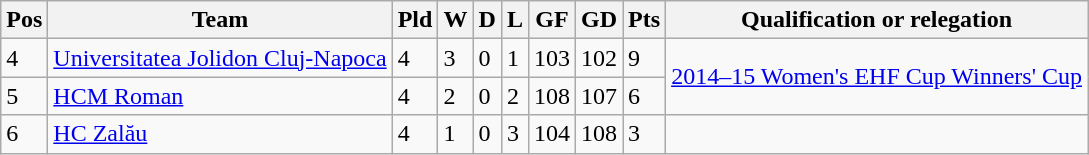<table class="wikitable">
<tr>
<th>Pos</th>
<th>Team</th>
<th>Pld</th>
<th>W</th>
<th>D</th>
<th>L</th>
<th>GF</th>
<th>GD</th>
<th>Pts</th>
<th>Qualification or relegation</th>
</tr>
<tr>
<td>4</td>
<td><a href='#'>Universitatea Jolidon Cluj-Napoca</a></td>
<td>4</td>
<td>3</td>
<td>0</td>
<td>1</td>
<td>103</td>
<td>102</td>
<td>9</td>
<td rowspan=2><a href='#'>2014–15 Women's EHF Cup Winners' Cup</a></td>
</tr>
<tr>
<td>5</td>
<td><a href='#'>HCM Roman</a></td>
<td>4</td>
<td>2</td>
<td>0</td>
<td>2</td>
<td>108</td>
<td>107</td>
<td>6</td>
</tr>
<tr>
<td>6</td>
<td><a href='#'>HC Zalău</a></td>
<td>4</td>
<td>1</td>
<td>0</td>
<td>3</td>
<td>104</td>
<td>108</td>
<td>3</td>
</tr>
</table>
